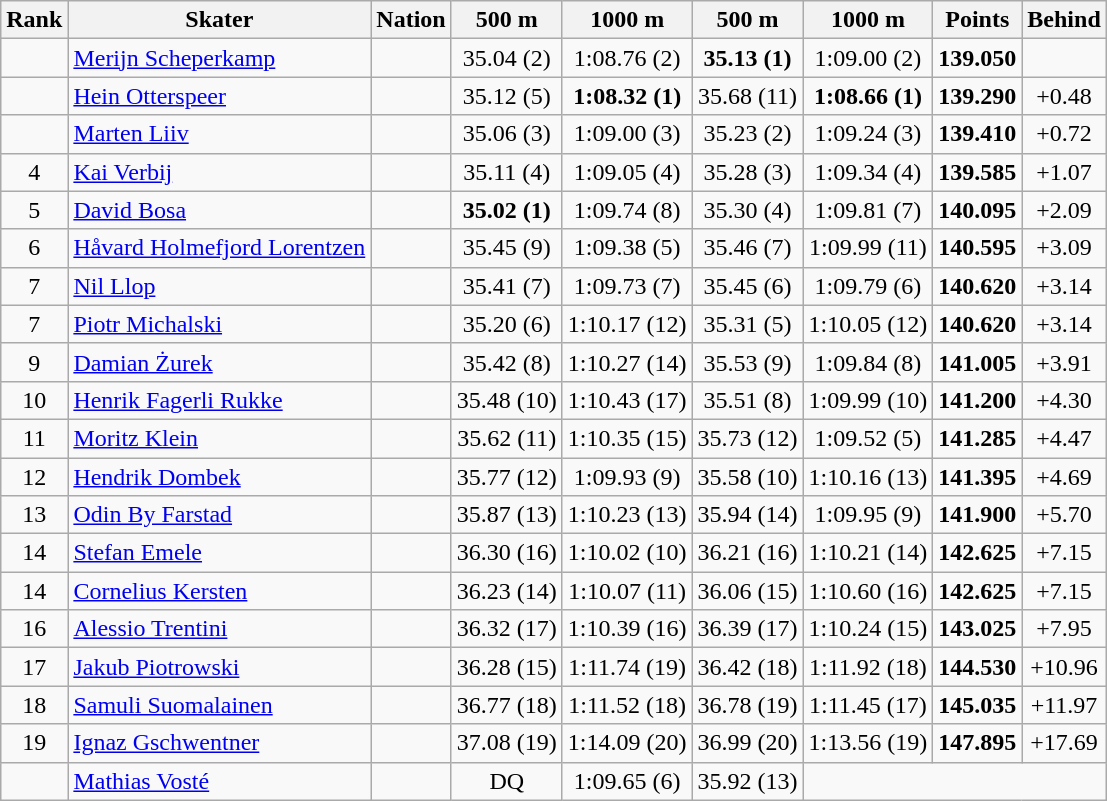<table class="wikitable sortable" style="text-align:center">
<tr align=center>
<th>Rank</th>
<th>Skater</th>
<th>Nation</th>
<th>500 m</th>
<th>1000 m</th>
<th>500 m</th>
<th>1000 m</th>
<th>Points</th>
<th>Behind</th>
</tr>
<tr>
<td></td>
<td align=left><a href='#'>Merijn Scheperkamp</a></td>
<td align=left></td>
<td>35.04 (2)</td>
<td>1:08.76 (2)</td>
<td><strong>35.13 (1)</strong></td>
<td>1:09.00 (2)</td>
<td><strong>139.050</strong></td>
<td></td>
</tr>
<tr>
<td></td>
<td align=left><a href='#'>Hein Otterspeer</a></td>
<td align=left></td>
<td>35.12 (5)</td>
<td><strong>1:08.32 (1)</strong></td>
<td>35.68 (11)</td>
<td><strong>1:08.66 (1)</strong></td>
<td><strong>139.290</strong></td>
<td>+0.48</td>
</tr>
<tr>
<td></td>
<td align=left><a href='#'>Marten Liiv</a></td>
<td align=left></td>
<td>35.06 (3)</td>
<td>1:09.00 (3)</td>
<td>35.23 (2)</td>
<td>1:09.24 (3)</td>
<td><strong>139.410</strong></td>
<td>+0.72</td>
</tr>
<tr>
<td>4</td>
<td align=left><a href='#'>Kai Verbij</a></td>
<td align=left></td>
<td>35.11 (4)</td>
<td>1:09.05 (4)</td>
<td>35.28 (3)</td>
<td>1:09.34 (4)</td>
<td><strong>139.585</strong></td>
<td>+1.07</td>
</tr>
<tr>
<td>5</td>
<td align=left><a href='#'>David Bosa</a></td>
<td align=left></td>
<td><strong>35.02 (1)</strong></td>
<td>1:09.74 (8)</td>
<td>35.30 (4)</td>
<td>1:09.81 (7)</td>
<td><strong>140.095</strong></td>
<td>+2.09</td>
</tr>
<tr>
<td>6</td>
<td align=left><a href='#'>Håvard Holmefjord Lorentzen</a></td>
<td align=left></td>
<td>35.45 (9)</td>
<td>1:09.38 (5)</td>
<td>35.46 (7)</td>
<td>1:09.99 (11)</td>
<td><strong>140.595</strong></td>
<td>+3.09</td>
</tr>
<tr>
<td>7</td>
<td align=left><a href='#'>Nil Llop</a></td>
<td align=left></td>
<td>35.41 (7)</td>
<td>1:09.73 (7)</td>
<td>35.45 (6)</td>
<td>1:09.79 (6)</td>
<td><strong>140.620</strong></td>
<td>+3.14</td>
</tr>
<tr>
<td>7</td>
<td align=left><a href='#'>Piotr Michalski</a></td>
<td align=left></td>
<td>35.20 (6)</td>
<td>1:10.17 (12)</td>
<td>35.31 (5)</td>
<td>1:10.05 (12)</td>
<td><strong>140.620</strong></td>
<td>+3.14</td>
</tr>
<tr>
<td>9</td>
<td align=left><a href='#'>Damian Żurek</a></td>
<td align=left></td>
<td>35.42 (8)</td>
<td>1:10.27 (14)</td>
<td>35.53 (9)</td>
<td>1:09.84 (8)</td>
<td><strong>141.005</strong></td>
<td>+3.91</td>
</tr>
<tr>
<td>10</td>
<td align=left><a href='#'>Henrik Fagerli Rukke</a></td>
<td align=left></td>
<td>35.48 (10)</td>
<td>1:10.43 (17)</td>
<td>35.51 (8)</td>
<td>1:09.99 (10)</td>
<td><strong>141.200</strong></td>
<td>+4.30</td>
</tr>
<tr>
<td>11</td>
<td align=left><a href='#'>Moritz Klein</a></td>
<td align=left></td>
<td>35.62 (11)</td>
<td>1:10.35 (15)</td>
<td>35.73 (12)</td>
<td>1:09.52 (5)</td>
<td><strong>141.285</strong></td>
<td>+4.47</td>
</tr>
<tr>
<td>12</td>
<td align=left><a href='#'>Hendrik Dombek</a></td>
<td align=left></td>
<td>35.77 (12)</td>
<td>1:09.93 (9)</td>
<td>35.58 (10)</td>
<td>1:10.16 (13)</td>
<td><strong>141.395</strong></td>
<td>+4.69</td>
</tr>
<tr>
<td>13</td>
<td align=left><a href='#'>Odin By Farstad</a></td>
<td align=left></td>
<td>35.87 (13)</td>
<td>1:10.23 (13)</td>
<td>35.94 (14)</td>
<td>1:09.95 (9)</td>
<td><strong>141.900</strong></td>
<td>+5.70</td>
</tr>
<tr>
<td>14</td>
<td align=left><a href='#'>Stefan Emele</a></td>
<td align=left></td>
<td>36.30 (16)</td>
<td>1:10.02 (10)</td>
<td>36.21 (16)</td>
<td>1:10.21 (14)</td>
<td><strong>142.625</strong></td>
<td>+7.15</td>
</tr>
<tr>
<td>14</td>
<td align=left><a href='#'>Cornelius Kersten</a></td>
<td align=left></td>
<td>36.23 (14)</td>
<td>1:10.07 (11)</td>
<td>36.06 (15)</td>
<td>1:10.60 (16)</td>
<td><strong>142.625</strong></td>
<td>+7.15</td>
</tr>
<tr>
<td>16</td>
<td align=left><a href='#'>Alessio Trentini</a></td>
<td align=left></td>
<td>36.32 (17)</td>
<td>1:10.39 (16)</td>
<td>36.39 (17)</td>
<td>1:10.24 (15)</td>
<td><strong>143.025</strong></td>
<td>+7.95</td>
</tr>
<tr>
<td>17</td>
<td align=left><a href='#'>Jakub Piotrowski</a></td>
<td align=left></td>
<td>36.28 (15)</td>
<td>1:11.74 (19)</td>
<td>36.42 (18)</td>
<td>1:11.92 (18)</td>
<td><strong>144.530</strong></td>
<td>+10.96</td>
</tr>
<tr>
<td>18</td>
<td align=left><a href='#'>Samuli Suomalainen</a></td>
<td align=left></td>
<td>36.77 (18)</td>
<td>1:11.52 (18)</td>
<td>36.78 (19)</td>
<td>1:11.45 (17)</td>
<td><strong>145.035</strong></td>
<td>+11.97</td>
</tr>
<tr>
<td>19</td>
<td align=left><a href='#'>Ignaz Gschwentner</a></td>
<td align=left></td>
<td>37.08 (19)</td>
<td>1:14.09 (20)</td>
<td>36.99 (20)</td>
<td>1:13.56 (19)</td>
<td><strong>147.895</strong></td>
<td>+17.69</td>
</tr>
<tr>
<td></td>
<td align=left><a href='#'>Mathias Vosté</a></td>
<td align=left></td>
<td>DQ</td>
<td>1:09.65 (6)</td>
<td>35.92 (13)</td>
<td colspan=3></td>
</tr>
</table>
